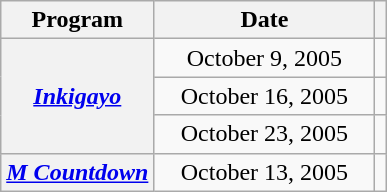<table class="wikitable plainrowheaders" style="text-align:center">
<tr>
<th>Program</th>
<th width="140">Date</th>
<th></th>
</tr>
<tr>
<th rowspan="3" scope="row"><em><a href='#'>Inkigayo</a></em></th>
<td>October 9, 2005</td>
<td></td>
</tr>
<tr>
<td>October 16, 2005</td>
<td></td>
</tr>
<tr>
<td>October 23, 2005</td>
<td></td>
</tr>
<tr>
<th scope="row"><em><a href='#'>M Countdown</a></em></th>
<td>October 13, 2005</td>
<td></td>
</tr>
</table>
